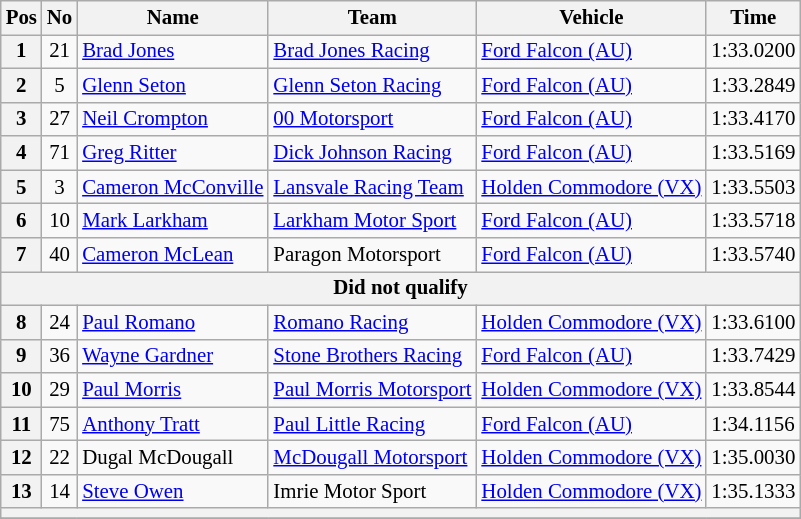<table class="wikitable" style="font-size: 87%;">
<tr>
<th>Pos</th>
<th>No</th>
<th>Name</th>
<th>Team</th>
<th>Vehicle</th>
<th>Time</th>
</tr>
<tr>
<th>1</th>
<td align=center>21</td>
<td> <a href='#'>Brad Jones</a></td>
<td><a href='#'>Brad Jones Racing</a></td>
<td><a href='#'>Ford Falcon (AU)</a></td>
<td>1:33.0200</td>
</tr>
<tr>
<th>2</th>
<td align=center>5</td>
<td> <a href='#'>Glenn Seton</a></td>
<td><a href='#'>Glenn Seton Racing</a></td>
<td><a href='#'>Ford Falcon (AU)</a></td>
<td>1:33.2849</td>
</tr>
<tr>
<th>3</th>
<td align=center>27</td>
<td> <a href='#'>Neil Crompton</a></td>
<td><a href='#'>00 Motorsport</a></td>
<td><a href='#'>Ford Falcon (AU)</a></td>
<td>1:33.4170</td>
</tr>
<tr>
<th>4</th>
<td align=center>71</td>
<td> <a href='#'>Greg Ritter</a></td>
<td><a href='#'>Dick Johnson Racing</a></td>
<td><a href='#'>Ford Falcon (AU)</a></td>
<td>1:33.5169</td>
</tr>
<tr>
<th>5</th>
<td align=center>3</td>
<td> <a href='#'>Cameron McConville</a></td>
<td><a href='#'>Lansvale Racing Team</a></td>
<td><a href='#'>Holden Commodore (VX)</a></td>
<td>1:33.5503</td>
</tr>
<tr>
<th>6</th>
<td align=center>10</td>
<td> <a href='#'>Mark Larkham</a></td>
<td><a href='#'>Larkham Motor Sport</a></td>
<td><a href='#'>Ford Falcon (AU)</a></td>
<td>1:33.5718</td>
</tr>
<tr>
<th>7</th>
<td align=center>40</td>
<td> <a href='#'>Cameron McLean</a></td>
<td>Paragon Motorsport</td>
<td><a href='#'>Ford Falcon (AU)</a></td>
<td>1:33.5740</td>
</tr>
<tr>
<th colspan=6>Did not qualify</th>
</tr>
<tr>
<th>8</th>
<td align=center>24</td>
<td> <a href='#'>Paul Romano</a></td>
<td><a href='#'>Romano Racing</a></td>
<td><a href='#'>Holden Commodore (VX)</a></td>
<td>1:33.6100</td>
</tr>
<tr>
<th>9</th>
<td align=center>36</td>
<td> <a href='#'>Wayne Gardner</a></td>
<td><a href='#'>Stone Brothers Racing</a></td>
<td><a href='#'>Ford Falcon (AU)</a></td>
<td>1:33.7429</td>
</tr>
<tr>
<th>10</th>
<td align=center>29</td>
<td> <a href='#'>Paul Morris</a></td>
<td><a href='#'>Paul Morris Motorsport</a></td>
<td><a href='#'>Holden Commodore (VX)</a></td>
<td>1:33.8544</td>
</tr>
<tr>
<th>11</th>
<td align=center>75</td>
<td> <a href='#'>Anthony Tratt</a></td>
<td><a href='#'>Paul Little Racing</a></td>
<td><a href='#'>Ford Falcon (AU)</a></td>
<td>1:34.1156</td>
</tr>
<tr>
<th>12</th>
<td align=center>22</td>
<td> Dugal McDougall</td>
<td><a href='#'>McDougall Motorsport</a></td>
<td><a href='#'>Holden Commodore (VX)</a></td>
<td>1:35.0030</td>
</tr>
<tr>
<th>13</th>
<td align=center>14</td>
<td> <a href='#'>Steve Owen</a></td>
<td>Imrie Motor Sport</td>
<td><a href='#'>Holden Commodore (VX)</a></td>
<td>1:35.1333</td>
</tr>
<tr>
<th colspan=6></th>
</tr>
<tr>
</tr>
</table>
